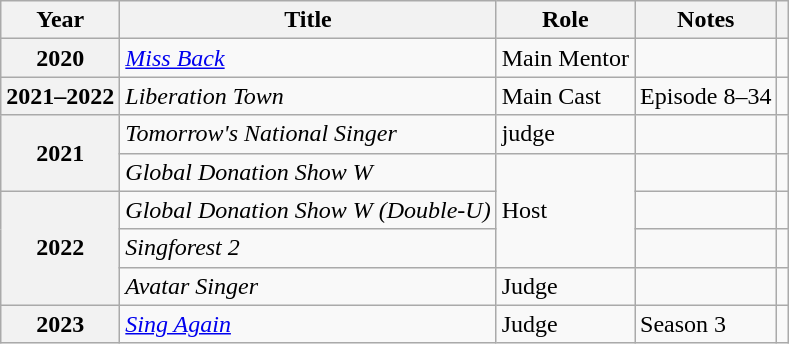<table class="wikitable plainrowheaders">
<tr>
<th scope="col">Year</th>
<th scope="col">Title</th>
<th scope="col">Role</th>
<th scope="col">Notes</th>
<th scope="col" class="unsortable"></th>
</tr>
<tr>
<th scope="row">2020</th>
<td><em><a href='#'>Miss Back</a></em></td>
<td>Main Mentor</td>
<td></td>
<td></td>
</tr>
<tr>
<th scope="row">2021–2022</th>
<td><em>Liberation Town</em></td>
<td>Main Cast</td>
<td>Episode 8–34</td>
<td></td>
</tr>
<tr>
<th scope="row" rowspan=2>2021</th>
<td><em>Tomorrow's National Singer</em></td>
<td>judge</td>
<td></td>
<td></td>
</tr>
<tr>
<td><em>Global Donation Show W</em></td>
<td rowspan=3>Host</td>
<td></td>
<td></td>
</tr>
<tr>
<th scope="row" rowspan=3>2022</th>
<td><em>Global Donation Show W (Double-U)</em></td>
<td></td>
<td></td>
</tr>
<tr>
<td><em>Singforest 2</em></td>
<td></td>
<td></td>
</tr>
<tr>
<td><em>Avatar Singer</em></td>
<td>Judge</td>
<td></td>
<td></td>
</tr>
<tr>
<th scope="row">2023</th>
<td><em><a href='#'>Sing Again</a></em></td>
<td>Judge</td>
<td>Season 3</td>
<td></td>
</tr>
</table>
